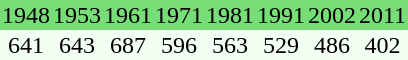<table align="center" cellspacing="0" style="background:#f3fff3">
<tr bgcolor="#77dd77">
<td align="center">1948</td>
<td align="center">1953</td>
<td align="center">1961</td>
<td align="center">1971</td>
<td align="center">1981</td>
<td align="center">1991</td>
<td align="center">2002</td>
<td align="center">2011</td>
</tr>
<tr>
<td align="center">641</td>
<td align="center">643</td>
<td align="center">687</td>
<td align="center">596</td>
<td align="center">563</td>
<td align="center">529</td>
<td align="center">486</td>
<td align="center">402</td>
</tr>
</table>
